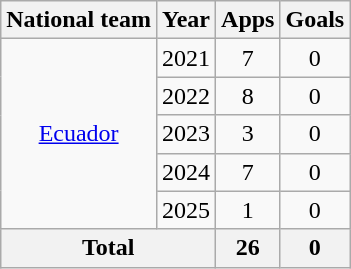<table class="wikitable" style="text-align:center">
<tr>
<th>National team</th>
<th>Year</th>
<th>Apps</th>
<th>Goals</th>
</tr>
<tr>
<td rowspan="5"><a href='#'>Ecuador</a></td>
<td>2021</td>
<td>7</td>
<td>0</td>
</tr>
<tr>
<td>2022</td>
<td>8</td>
<td>0</td>
</tr>
<tr>
<td>2023</td>
<td>3</td>
<td>0</td>
</tr>
<tr>
<td>2024</td>
<td>7</td>
<td>0</td>
</tr>
<tr>
<td>2025</td>
<td>1</td>
<td>0</td>
</tr>
<tr>
<th colspan="2">Total</th>
<th>26</th>
<th>0</th>
</tr>
</table>
